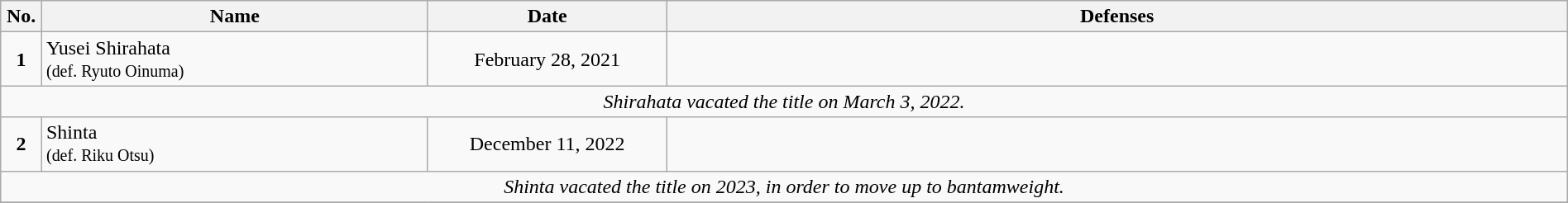<table class="wikitable" style="width:100%; font-size:100%;">
<tr>
<th style= width:1%;">No.</th>
<th style= width:21%;">Name</th>
<th style=width:13%;">Date</th>
<th style= width:49%;">Defenses</th>
</tr>
<tr>
<td align=center><strong>1</strong></td>
<td align=left> Yusei Shirahata <br><small>(def. Ryuto Oinuma)</small></td>
<td align=center>February 28, 2021</td>
<td></td>
</tr>
<tr>
<td colspan=4 align=center><em>Shirahata vacated the title on March 3, 2022.</em></td>
</tr>
<tr>
<td align=center><strong>2</strong></td>
<td align=left> Shinta<br><small>(def. Riku Otsu)</small></td>
<td align=center>December 11, 2022</td>
<td></td>
</tr>
<tr>
<td colspan=4 align=center><em>Shinta vacated the title on 2023, in order to move up to bantamweight.</em></td>
</tr>
<tr>
</tr>
</table>
